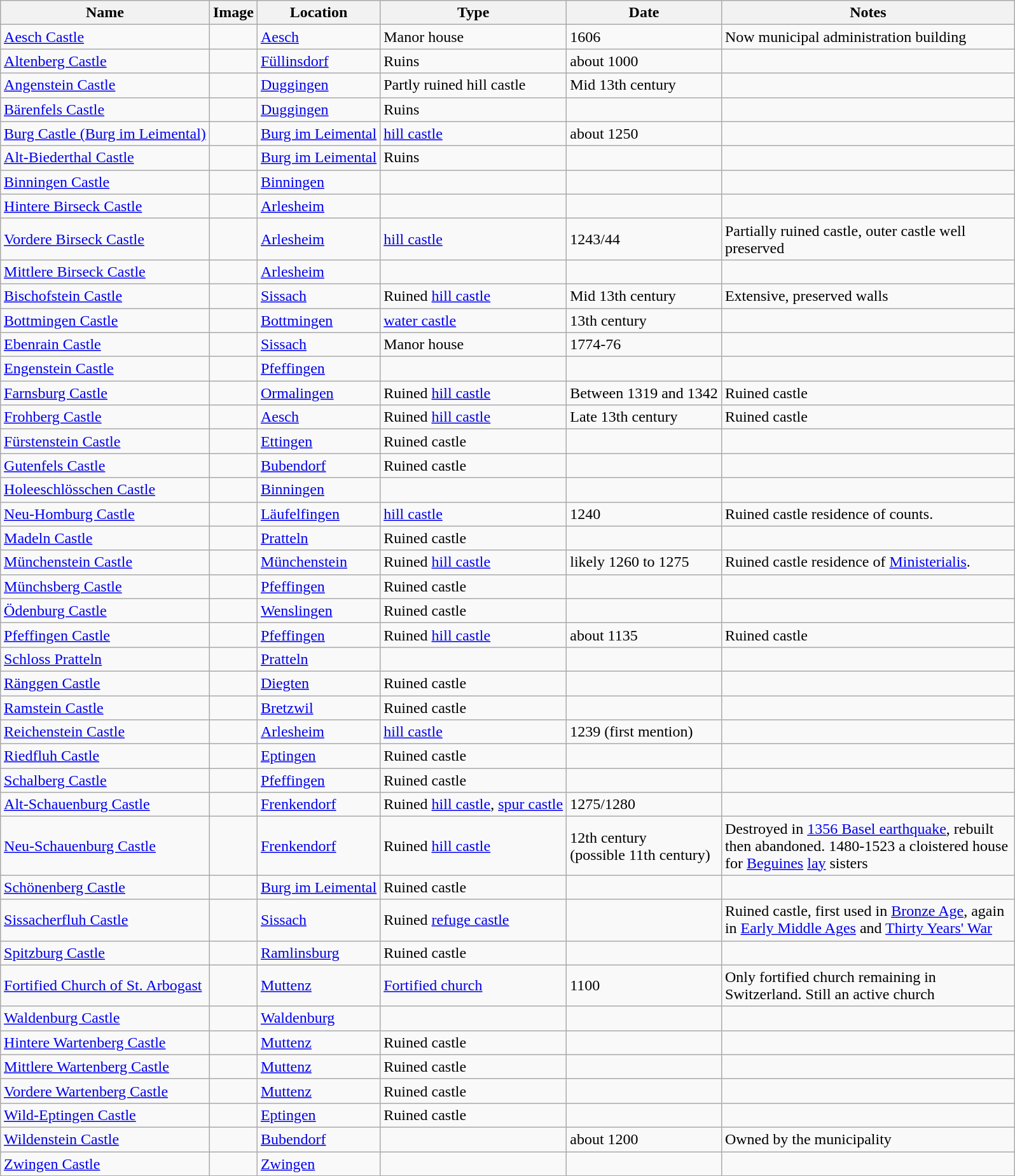<table class="wikitable sortable" style="text-align:left; margin-left: auto; margin-right: auto; border: none; width:500">
<tr>
<th>Name</th>
<th class="unsortable">Image</th>
<th>Location</th>
<th>Type</th>
<th>Date</th>
<th class="unsortable" style="width: 300px;">Notes</th>
</tr>
<tr>
<td><a href='#'>Aesch Castle</a></td>
<td></td>
<td><a href='#'>Aesch</a><br></td>
<td>Manor house</td>
<td>1606</td>
<td>Now municipal administration building</td>
</tr>
<tr>
<td><a href='#'>Altenberg Castle</a></td>
<td></td>
<td><a href='#'>Füllinsdorf</a><br></td>
<td>Ruins</td>
<td data-sort-value=1000>about 1000</td>
<td></td>
</tr>
<tr>
<td><a href='#'>Angenstein Castle</a></td>
<td></td>
<td><a href='#'>Duggingen</a><br></td>
<td>Partly ruined hill castle</td>
<td data-sort-value=1250>Mid 13th century</td>
<td></td>
</tr>
<tr>
<td><a href='#'>Bärenfels Castle</a></td>
<td></td>
<td><a href='#'>Duggingen</a></td>
<td>Ruins</td>
<td></td>
<td></td>
</tr>
<tr>
<td><a href='#'>Burg Castle (Burg im Leimental)</a></td>
<td></td>
<td><a href='#'>Burg im Leimental</a><br></td>
<td><a href='#'>hill castle</a></td>
<td data-sort-value=1250>about 1250</td>
<td></td>
</tr>
<tr>
<td><a href='#'>Alt-Biederthal Castle</a></td>
<td></td>
<td><a href='#'>Burg im Leimental</a></td>
<td>Ruins</td>
<td></td>
<td></td>
</tr>
<tr>
<td><a href='#'>Binningen Castle</a></td>
<td></td>
<td><a href='#'>Binningen</a></td>
<td></td>
<td></td>
<td></td>
</tr>
<tr>
<td><a href='#'>Hintere Birseck Castle</a></td>
<td></td>
<td><a href='#'>Arlesheim</a></td>
<td></td>
<td></td>
<td></td>
</tr>
<tr>
<td><a href='#'>Vordere Birseck Castle</a></td>
<td></td>
<td><a href='#'>Arlesheim</a><br></td>
<td><a href='#'>hill castle</a></td>
<td>1243/44</td>
<td>Partially ruined castle, outer castle well preserved</td>
</tr>
<tr>
<td><a href='#'>Mittlere Birseck Castle</a></td>
<td></td>
<td><a href='#'>Arlesheim</a></td>
<td></td>
<td></td>
<td></td>
</tr>
<tr>
<td><a href='#'>Bischofstein Castle</a></td>
<td></td>
<td><a href='#'>Sissach</a><br></td>
<td>Ruined <a href='#'>hill castle</a></td>
<td data-sort-value=1250>Mid 13th century</td>
<td>Extensive, preserved walls</td>
</tr>
<tr>
<td><a href='#'>Bottmingen Castle</a></td>
<td></td>
<td><a href='#'>Bottmingen</a><br></td>
<td><a href='#'>water castle</a></td>
<td data-sort-value=1250>13th century</td>
<td></td>
</tr>
<tr>
<td><a href='#'>Ebenrain Castle</a></td>
<td></td>
<td><a href='#'>Sissach</a><br></td>
<td>Manor house</td>
<td>1774-76</td>
<td></td>
</tr>
<tr>
<td><a href='#'>Engenstein Castle</a></td>
<td></td>
<td><a href='#'>Pfeffingen</a></td>
<td></td>
<td></td>
<td></td>
</tr>
<tr>
<td><a href='#'>Farnsburg Castle</a></td>
<td></td>
<td><a href='#'>Ormalingen</a><br></td>
<td>Ruined <a href='#'>hill castle</a></td>
<td data-sort-value=1319>Between 1319 and 1342</td>
<td>Ruined castle</td>
</tr>
<tr>
<td><a href='#'>Frohberg Castle</a></td>
<td></td>
<td><a href='#'>Aesch</a><br></td>
<td>Ruined <a href='#'>hill castle</a></td>
<td data-sort-value=1250>Late 13th century</td>
<td>Ruined castle</td>
</tr>
<tr>
<td><a href='#'>Fürstenstein Castle</a></td>
<td></td>
<td><a href='#'>Ettingen</a></td>
<td>Ruined castle</td>
<td></td>
<td></td>
</tr>
<tr>
<td><a href='#'>Gutenfels Castle</a></td>
<td></td>
<td><a href='#'>Bubendorf</a></td>
<td>Ruined castle</td>
<td></td>
<td></td>
</tr>
<tr>
<td><a href='#'>Holeeschlösschen Castle </a></td>
<td></td>
<td><a href='#'>Binningen</a></td>
<td></td>
<td></td>
<td></td>
</tr>
<tr>
<td><a href='#'>Neu-Homburg Castle</a></td>
<td></td>
<td><a href='#'>Läufelfingen</a><br></td>
<td><a href='#'>hill castle</a></td>
<td>1240</td>
<td>Ruined castle residence of counts.</td>
</tr>
<tr>
<td><a href='#'>Madeln Castle</a></td>
<td></td>
<td><a href='#'>Pratteln</a></td>
<td>Ruined castle</td>
<td></td>
<td></td>
</tr>
<tr>
<td><a href='#'>Münchenstein Castle</a></td>
<td></td>
<td><a href='#'>Münchenstein</a><br></td>
<td>Ruined <a href='#'>hill castle</a></td>
<td data-sort-value=1260>likely 1260 to 1275</td>
<td>Ruined castle residence of <a href='#'>Ministerialis</a>.</td>
</tr>
<tr>
<td><a href='#'>Münchsberg Castle</a></td>
<td></td>
<td><a href='#'>Pfeffingen</a></td>
<td>Ruined castle</td>
<td></td>
<td></td>
</tr>
<tr>
<td><a href='#'>Ödenburg Castle</a></td>
<td></td>
<td><a href='#'>Wenslingen</a> </td>
<td>Ruined castle</td>
<td></td>
<td></td>
</tr>
<tr>
<td><a href='#'>Pfeffingen Castle</a></td>
<td></td>
<td><a href='#'>Pfeffingen</a><br></td>
<td>Ruined <a href='#'>hill castle</a></td>
<td data-sort-value=1135>about 1135</td>
<td>Ruined castle</td>
</tr>
<tr>
<td><a href='#'>Schloss Pratteln</a></td>
<td></td>
<td><a href='#'>Pratteln</a></td>
<td></td>
<td></td>
<td></td>
</tr>
<tr>
<td><a href='#'>Ränggen Castle</a></td>
<td></td>
<td><a href='#'>Diegten</a></td>
<td>Ruined castle</td>
<td></td>
<td></td>
</tr>
<tr>
<td><a href='#'>Ramstein Castle</a></td>
<td></td>
<td><a href='#'>Bretzwil</a></td>
<td>Ruined castle</td>
<td></td>
<td></td>
</tr>
<tr>
<td><a href='#'>Reichenstein Castle</a></td>
<td></td>
<td><a href='#'>Arlesheim</a><br></td>
<td><a href='#'>hill castle</a></td>
<td>1239 (first mention)</td>
<td></td>
</tr>
<tr>
<td><a href='#'>Riedfluh Castle</a></td>
<td></td>
<td><a href='#'>Eptingen</a></td>
<td>Ruined castle</td>
<td></td>
<td></td>
</tr>
<tr>
<td><a href='#'>Schalberg Castle</a></td>
<td></td>
<td><a href='#'>Pfeffingen</a></td>
<td>Ruined castle</td>
<td></td>
<td></td>
</tr>
<tr>
<td><a href='#'>Alt-Schauenburg Castle</a></td>
<td></td>
<td><a href='#'>Frenkendorf</a><br></td>
<td>Ruined <a href='#'>hill castle</a>, <a href='#'>spur castle</a></td>
<td>1275/1280</td>
<td></td>
</tr>
<tr>
<td><a href='#'>Neu-Schauenburg Castle</a></td>
<td></td>
<td><a href='#'>Frenkendorf</a><br></td>
<td>Ruined <a href='#'>hill castle</a></td>
<td data-sort-value=1150>12th century <br>(possible 11th century)</td>
<td>Destroyed in <a href='#'>1356 Basel earthquake</a>, rebuilt then abandoned. 1480-1523 a cloistered house for <a href='#'>Beguines</a> <a href='#'>lay</a> sisters</td>
</tr>
<tr>
<td><a href='#'>Schönenberg Castle</a></td>
<td></td>
<td><a href='#'>Burg im Leimental</a></td>
<td>Ruined castle</td>
<td></td>
<td></td>
</tr>
<tr>
<td><a href='#'>Sissacherfluh Castle</a></td>
<td></td>
<td><a href='#'>Sissach</a><br></td>
<td>Ruined <a href='#'>refuge castle</a></td>
<td></td>
<td>Ruined castle, first used in <a href='#'>Bronze Age</a>, again in <a href='#'>Early Middle Ages</a> and <a href='#'>Thirty Years' War</a></td>
</tr>
<tr>
<td><a href='#'>Spitzburg Castle</a></td>
<td></td>
<td><a href='#'>Ramlinsburg</a></td>
<td>Ruined castle</td>
<td></td>
<td></td>
</tr>
<tr>
<td><a href='#'>Fortified Church of St. Arbogast</a></td>
<td></td>
<td><a href='#'>Muttenz</a><br></td>
<td><a href='#'>Fortified church</a></td>
<td>1100</td>
<td>Only fortified church remaining in Switzerland. Still an active church</td>
</tr>
<tr>
<td><a href='#'>Waldenburg Castle</a></td>
<td></td>
<td><a href='#'>Waldenburg</a></td>
<td></td>
<td></td>
<td></td>
</tr>
<tr>
<td><a href='#'>Hintere Wartenberg Castle</a></td>
<td></td>
<td><a href='#'>Muttenz</a></td>
<td>Ruined castle</td>
<td></td>
<td></td>
</tr>
<tr>
<td><a href='#'>Mittlere Wartenberg Castle</a></td>
<td></td>
<td><a href='#'>Muttenz</a></td>
<td>Ruined castle</td>
<td></td>
<td></td>
</tr>
<tr>
<td><a href='#'>Vordere Wartenberg Castle</a></td>
<td></td>
<td><a href='#'>Muttenz</a></td>
<td>Ruined castle</td>
<td></td>
<td></td>
</tr>
<tr>
<td><a href='#'>Wild-Eptingen Castle</a></td>
<td></td>
<td><a href='#'>Eptingen</a></td>
<td>Ruined castle</td>
<td></td>
<td></td>
</tr>
<tr>
<td><a href='#'>Wildenstein Castle</a></td>
<td></td>
<td><a href='#'>Bubendorf</a><br></td>
<td></td>
<td data-sort-value=1200>about 1200</td>
<td>Owned by the municipality</td>
</tr>
<tr>
<td><a href='#'>Zwingen Castle</a></td>
<td></td>
<td><a href='#'>Zwingen</a></td>
<td></td>
<td></td>
<td></td>
</tr>
<tr>
</tr>
</table>
